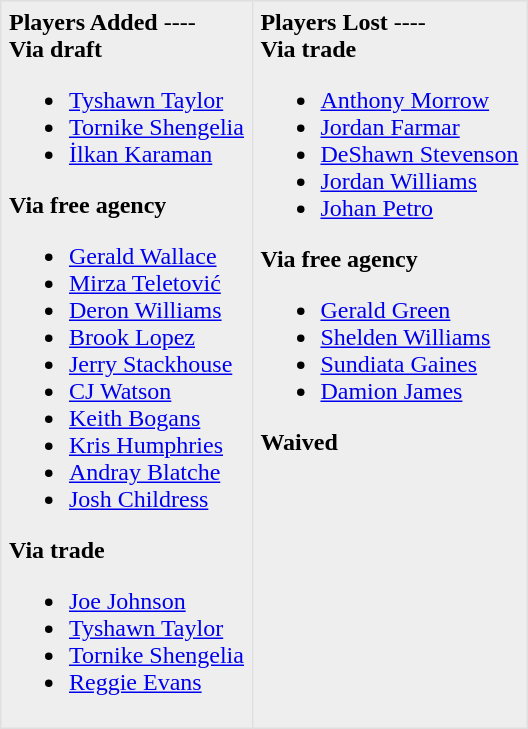<table border=1 style="border-collapse:collapse; background-color:#eeeeee" bordercolor="#DFDFDF" cellpadding="5">
<tr>
<td valign="top"><strong>Players Added</strong> ----<br><strong>Via draft</strong><ul><li><a href='#'>Tyshawn Taylor</a></li><li><a href='#'>Tornike Shengelia</a></li><li><a href='#'>İlkan Karaman</a></li></ul><strong>Via free agency</strong><ul><li><a href='#'>Gerald Wallace</a></li><li><a href='#'>Mirza Teletović</a></li><li><a href='#'>Deron Williams</a></li><li><a href='#'>Brook Lopez</a></li><li><a href='#'>Jerry Stackhouse</a></li><li><a href='#'>CJ Watson</a></li><li><a href='#'>Keith Bogans</a></li><li><a href='#'>Kris Humphries</a></li><li><a href='#'>Andray Blatche</a></li><li><a href='#'>Josh Childress</a></li></ul><strong>Via trade</strong><ul><li><a href='#'>Joe Johnson</a></li><li><a href='#'>Tyshawn Taylor</a></li><li><a href='#'>Tornike Shengelia</a></li><li><a href='#'>Reggie Evans</a></li></ul></td>
<td valign="top"><strong>Players Lost</strong> ----<br><strong>Via trade</strong><ul><li><a href='#'>Anthony Morrow</a></li><li><a href='#'>Jordan Farmar</a></li><li><a href='#'>DeShawn Stevenson</a></li><li><a href='#'>Jordan Williams</a></li><li><a href='#'>Johan Petro</a></li></ul><strong>Via free agency</strong><ul><li><a href='#'>Gerald Green</a></li><li><a href='#'>Shelden Williams</a></li><li><a href='#'>Sundiata Gaines</a></li><li><a href='#'>Damion James</a></li></ul><strong>Waived</strong></td>
</tr>
</table>
